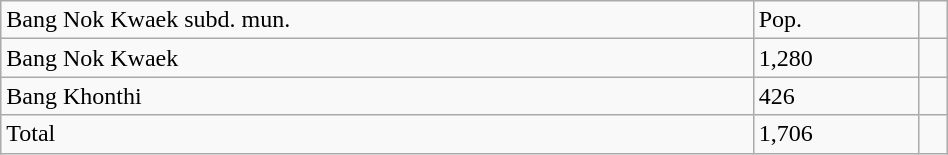<table class="wikitable" style="width:50%;">
<tr>
<td>Bang Nok Kwaek subd. mun.</td>
<td>Pop.</td>
<td></td>
</tr>
<tr>
<td>Bang Nok Kwaek</td>
<td>1,280</td>
<td></td>
</tr>
<tr>
<td>Bang Khonthi</td>
<td>426</td>
<td></td>
</tr>
<tr>
<td>Total</td>
<td>1,706</td>
<td></td>
</tr>
</table>
